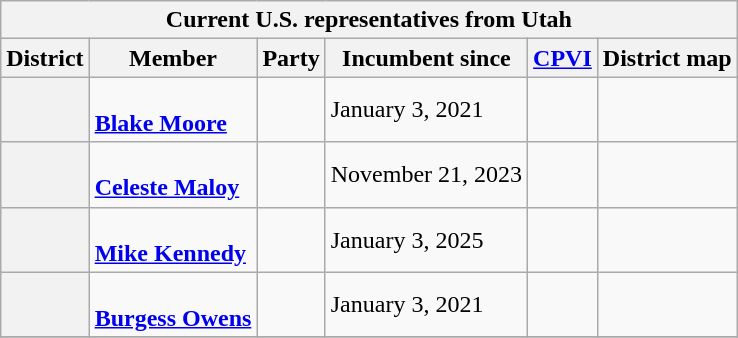<table class="wikitable sortable">
<tr>
<th colspan=6>Current U.S. representatives from Utah</th>
</tr>
<tr>
<th>District</th>
<th>Member<br></th>
<th>Party</th>
<th data-sort-type="date">Incumbent since</th>
<th data-sort-type="number"><a href='#'>CPVI</a><br></th>
<th class="unsortable">District map</th>
</tr>
<tr>
<th></th>
<td data-sort-value="Moore, Blake"><br><strong><a href='#'>Blake Moore</a></strong><br></td>
<td></td>
<td>January 3, 2021</td>
<td></td>
<td></td>
</tr>
<tr>
<th></th>
<td data-sort-value="Maloy, Celeste"><br><strong><a href='#'>Celeste Maloy</a></strong><br></td>
<td></td>
<td>November 21, 2023</td>
<td></td>
<td></td>
</tr>
<tr>
<th></th>
<td data-sort-value="Curtis, John"><br><strong><a href='#'>Mike Kennedy</a></strong><br></td>
<td></td>
<td>January 3, 2025</td>
<td></td>
<td></td>
</tr>
<tr>
<th></th>
<td data-sort-value="Owens, Burgess"><br><strong><a href='#'>Burgess Owens</a></strong><br></td>
<td></td>
<td>January 3, 2021</td>
<td></td>
<td></td>
</tr>
<tr>
</tr>
</table>
